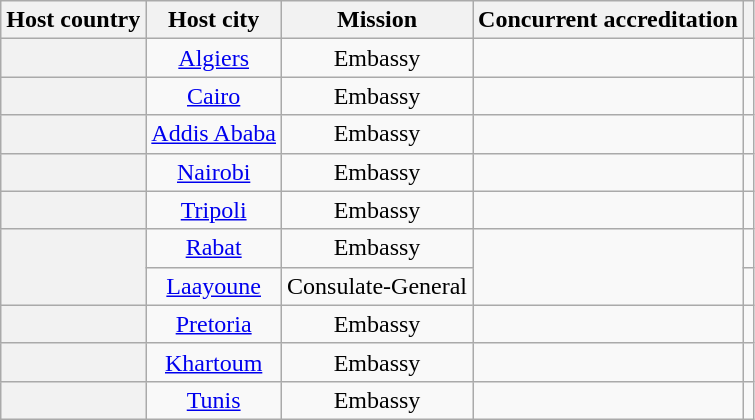<table class="wikitable plainrowheaders" style="text-align:center;">
<tr>
<th scope="col">Host country</th>
<th scope="col">Host city</th>
<th scope="col">Mission</th>
<th scope="col">Concurrent accreditation</th>
<th scope="col"></th>
</tr>
<tr>
<th scope="row"></th>
<td><a href='#'>Algiers</a></td>
<td>Embassy</td>
<td></td>
<td></td>
</tr>
<tr>
<th scope="row"></th>
<td><a href='#'>Cairo</a></td>
<td>Embassy</td>
<td></td>
<td></td>
</tr>
<tr>
<th scope="row"></th>
<td><a href='#'>Addis Ababa</a></td>
<td>Embassy</td>
<td></td>
<td></td>
</tr>
<tr>
<th scope="row"></th>
<td><a href='#'>Nairobi</a></td>
<td>Embassy</td>
<td></td>
<td></td>
</tr>
<tr>
<th scope="row"></th>
<td><a href='#'>Tripoli</a></td>
<td>Embassy</td>
<td></td>
<td></td>
</tr>
<tr>
<th scope="row" rowspan="2"></th>
<td><a href='#'>Rabat</a></td>
<td>Embassy</td>
<td rowspan="2"></td>
<td></td>
</tr>
<tr>
<td><a href='#'>Laayoune</a></td>
<td>Consulate-General</td>
<td></td>
</tr>
<tr>
<th scope="row"></th>
<td><a href='#'>Pretoria</a></td>
<td>Embassy</td>
<td></td>
<td></td>
</tr>
<tr>
<th scope="row"></th>
<td><a href='#'>Khartoum</a></td>
<td>Embassy</td>
<td></td>
<td></td>
</tr>
<tr>
<th scope="row"></th>
<td><a href='#'>Tunis</a></td>
<td>Embassy</td>
<td></td>
<td></td>
</tr>
</table>
